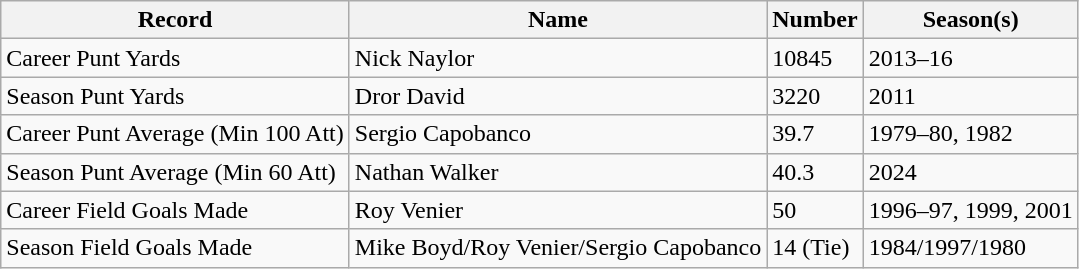<table class="wikitable">
<tr>
<th>Record</th>
<th>Name</th>
<th>Number</th>
<th>Season(s)</th>
</tr>
<tr>
<td>Career Punt Yards</td>
<td>Nick Naylor</td>
<td>10845</td>
<td>2013–16</td>
</tr>
<tr>
<td>Season Punt Yards</td>
<td>Dror David</td>
<td>3220</td>
<td>2011</td>
</tr>
<tr>
<td>Career Punt Average (Min 100 Att)</td>
<td>Sergio Capobanco</td>
<td>39.7</td>
<td>1979–80, 1982</td>
</tr>
<tr>
<td>Season Punt Average (Min 60 Att)</td>
<td>Nathan Walker</td>
<td>40.3</td>
<td>2024</td>
</tr>
<tr>
<td>Career Field Goals Made</td>
<td>Roy Venier</td>
<td>50</td>
<td>1996–97, 1999, 2001</td>
</tr>
<tr>
<td>Season Field Goals Made</td>
<td>Mike Boyd/Roy Venier/Sergio Capobanco</td>
<td>14 (Tie)</td>
<td>1984/1997/1980</td>
</tr>
</table>
